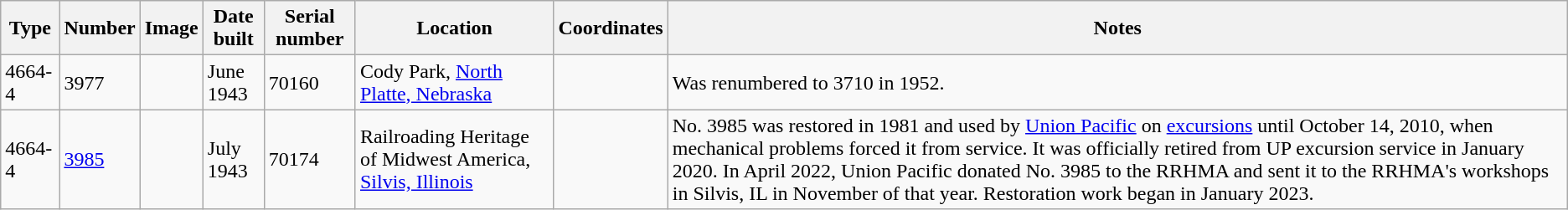<table Class="wikitable plainrowheaders">
<tr>
<th scope="col">Type</th>
<th scope="col">Number</th>
<th scope="col">Image</th>
<th scope="col">Date built</th>
<th scope="col">Serial number</th>
<th scope="col">Location</th>
<th scope="col">Coordinates</th>
<th scope="col">Notes</th>
</tr>
<tr>
<td>4664-4</td>
<td>3977</td>
<td></td>
<td>June 1943</td>
<td>70160</td>
<td>Cody Park, <a href='#'>North Platte, Nebraska</a></td>
<td></td>
<td>Was renumbered to 3710 in 1952.</td>
</tr>
<tr>
<td>4664-4</td>
<td><a href='#'>3985</a></td>
<td></td>
<td>July 1943</td>
<td>70174</td>
<td>Railroading Heritage of Midwest America, <a href='#'>Silvis, Illinois</a></td>
<td></td>
<td>No. 3985 was restored in 1981 and used by <a href='#'>Union Pacific</a> on <a href='#'>excursions</a> until October 14, 2010, when mechanical problems forced it from service. It was officially retired from UP excursion service in January 2020. In April 2022, Union Pacific donated No. 3985 to the RRHMA and sent it to the RRHMA's workshops in Silvis, IL in November of that year. Restoration work began in January 2023.</td>
</tr>
</table>
